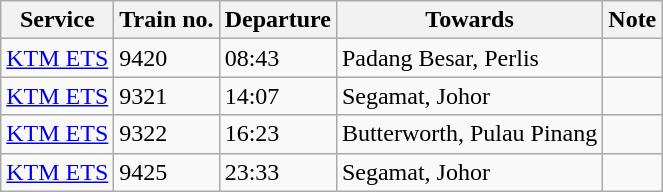<table class="wikitable">
<tr>
<th>Service</th>
<th>Train no.</th>
<th>Departure</th>
<th>Towards</th>
<th>Note</th>
</tr>
<tr>
<td><a href='#'>KTM ETS</a></td>
<td>9420</td>
<td>08:43</td>
<td>Padang Besar, Perlis</td>
<td></td>
</tr>
<tr>
<td><a href='#'>KTM ETS</a></td>
<td>9321</td>
<td>14:07</td>
<td>Segamat, Johor</td>
<td></td>
</tr>
<tr>
<td><a href='#'>KTM ETS</a></td>
<td>9322</td>
<td>16:23</td>
<td>Butterworth, Pulau Pinang</td>
<td></td>
</tr>
<tr>
<td><a href='#'>KTM ETS</a></td>
<td>9425</td>
<td>23:33</td>
<td>Segamat, Johor</td>
<td></td>
</tr>
</table>
